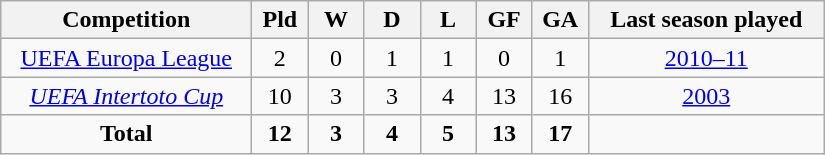<table class="wikitable" style="text-align: center;">
<tr>
<th width="160">Competition</th>
<th width="30">Pld</th>
<th width="30">W</th>
<th width="30">D</th>
<th width="30">L</th>
<th width="30">GF</th>
<th width="30">GA</th>
<th width="150">Last season played</th>
</tr>
<tr>
<td><a href='#'>UEFA Europa League</a></td>
<td>2</td>
<td>0</td>
<td>1</td>
<td>1</td>
<td>0</td>
<td>1</td>
<td><a href='#'>2010–11</a></td>
</tr>
<tr>
<td><em><a href='#'>UEFA Intertoto Cup</a></em></td>
<td>10</td>
<td>3</td>
<td>3</td>
<td>4</td>
<td>13</td>
<td>16</td>
<td><a href='#'>2003</a></td>
</tr>
<tr>
<td><strong>Total</strong></td>
<td><strong>12</strong></td>
<td><strong>3</strong></td>
<td><strong>4</strong></td>
<td><strong>5</strong></td>
<td><strong>13</strong></td>
<td><strong>17</strong></td>
</tr>
</table>
